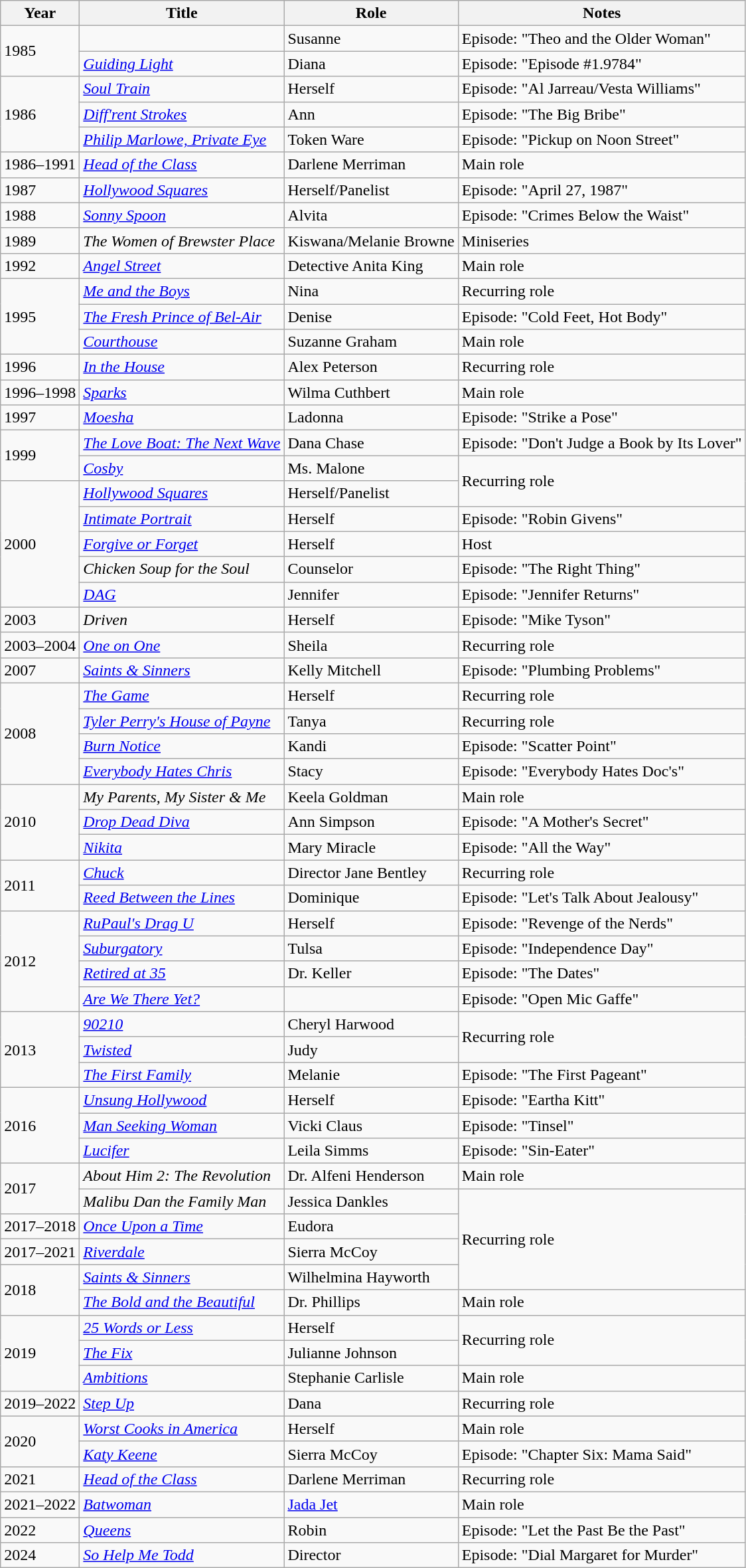<table class="wikitable sortable">
<tr>
<th>Year</th>
<th>Title</th>
<th>Role</th>
<th>Notes</th>
</tr>
<tr>
<td rowspan=2>1985</td>
<td><em></em></td>
<td>Susanne</td>
<td>Episode: "Theo and the Older Woman"</td>
</tr>
<tr>
<td><em><a href='#'>Guiding Light</a></em></td>
<td>Diana</td>
<td>Episode: "Episode #1.9784"</td>
</tr>
<tr>
<td rowspan=3>1986</td>
<td><em><a href='#'>Soul Train</a></em></td>
<td>Herself</td>
<td>Episode: "Al Jarreau/Vesta Williams"</td>
</tr>
<tr>
<td><em><a href='#'>Diff'rent Strokes</a></em></td>
<td>Ann</td>
<td>Episode: "The Big Bribe"</td>
</tr>
<tr>
<td><em><a href='#'>Philip Marlowe, Private Eye</a></em></td>
<td>Token Ware</td>
<td>Episode: "Pickup on Noon Street"</td>
</tr>
<tr>
<td>1986–1991</td>
<td><em><a href='#'>Head of the Class</a></em></td>
<td>Darlene Merriman</td>
<td>Main role</td>
</tr>
<tr>
<td>1987</td>
<td><em><a href='#'>Hollywood Squares</a></em></td>
<td>Herself/Panelist</td>
<td>Episode: "April 27, 1987"</td>
</tr>
<tr>
<td>1988</td>
<td><em><a href='#'>Sonny Spoon</a></em></td>
<td>Alvita</td>
<td>Episode: "Crimes Below the Waist"</td>
</tr>
<tr>
<td>1989</td>
<td><em>The Women of Brewster Place</em></td>
<td>Kiswana/Melanie Browne</td>
<td>Miniseries</td>
</tr>
<tr>
<td>1992</td>
<td><em><a href='#'>Angel Street</a></em></td>
<td>Detective Anita King</td>
<td>Main role</td>
</tr>
<tr>
<td rowspan=3>1995</td>
<td><em><a href='#'>Me and the Boys</a></em></td>
<td>Nina</td>
<td>Recurring role</td>
</tr>
<tr>
<td><em><a href='#'>The Fresh Prince of Bel-Air</a></em></td>
<td>Denise</td>
<td>Episode: "Cold Feet, Hot Body"</td>
</tr>
<tr>
<td><em><a href='#'>Courthouse</a></em></td>
<td>Suzanne Graham</td>
<td>Main role</td>
</tr>
<tr>
<td>1996</td>
<td><em><a href='#'>In the House</a></em></td>
<td>Alex Peterson</td>
<td>Recurring role</td>
</tr>
<tr>
<td>1996–1998</td>
<td><em><a href='#'>Sparks</a></em></td>
<td>Wilma Cuthbert</td>
<td>Main role</td>
</tr>
<tr>
<td>1997</td>
<td><em><a href='#'>Moesha</a></em></td>
<td>Ladonna</td>
<td>Episode: "Strike a Pose"</td>
</tr>
<tr>
<td rowspan=2>1999</td>
<td><em><a href='#'>The Love Boat: The Next Wave</a></em></td>
<td>Dana Chase</td>
<td>Episode: "Don't Judge a Book by Its Lover"</td>
</tr>
<tr>
<td><em><a href='#'>Cosby</a></em></td>
<td>Ms. Malone</td>
<td rowspan=2>Recurring role</td>
</tr>
<tr>
<td rowspan=5>2000</td>
<td><em><a href='#'>Hollywood Squares</a></em></td>
<td>Herself/Panelist</td>
</tr>
<tr>
<td><em><a href='#'>Intimate Portrait</a></em></td>
<td>Herself</td>
<td>Episode: "Robin Givens"</td>
</tr>
<tr>
<td><em><a href='#'>Forgive or Forget</a></em></td>
<td>Herself</td>
<td>Host</td>
</tr>
<tr>
<td><em>Chicken Soup for the Soul</em></td>
<td>Counselor</td>
<td>Episode: "The Right Thing"</td>
</tr>
<tr>
<td><em><a href='#'>DAG</a></em></td>
<td>Jennifer</td>
<td>Episode: "Jennifer Returns"</td>
</tr>
<tr>
<td>2003</td>
<td><em>Driven</em></td>
<td>Herself</td>
<td>Episode: "Mike Tyson"</td>
</tr>
<tr>
<td>2003–2004</td>
<td><em><a href='#'>One on One</a></em></td>
<td>Sheila</td>
<td>Recurring role</td>
</tr>
<tr>
<td>2007</td>
<td><em><a href='#'>Saints & Sinners</a></em></td>
<td>Kelly Mitchell</td>
<td>Episode: "Plumbing Problems"</td>
</tr>
<tr>
<td rowspan=4>2008</td>
<td><em><a href='#'>The Game</a></em></td>
<td>Herself</td>
<td>Recurring role</td>
</tr>
<tr>
<td><em><a href='#'>Tyler Perry's House of Payne</a></em></td>
<td>Tanya</td>
<td>Recurring role</td>
</tr>
<tr>
<td><em><a href='#'>Burn Notice</a></em></td>
<td>Kandi</td>
<td>Episode: "Scatter Point"</td>
</tr>
<tr>
<td><em><a href='#'>Everybody Hates Chris</a></em></td>
<td>Stacy</td>
<td>Episode: "Everybody Hates Doc's"</td>
</tr>
<tr>
<td rowspan=3>2010</td>
<td><em>My Parents, My Sister & Me</em></td>
<td>Keela Goldman</td>
<td>Main role</td>
</tr>
<tr>
<td><em><a href='#'>Drop Dead Diva</a></em></td>
<td>Ann Simpson</td>
<td>Episode: "A Mother's Secret"</td>
</tr>
<tr>
<td><em><a href='#'>Nikita</a></em></td>
<td>Mary Miracle</td>
<td>Episode: "All the Way"</td>
</tr>
<tr>
<td rowspan=2>2011</td>
<td><em><a href='#'>Chuck</a></em></td>
<td>Director Jane Bentley</td>
<td>Recurring role</td>
</tr>
<tr>
<td><em><a href='#'>Reed Between the Lines</a></em></td>
<td>Dominique</td>
<td>Episode: "Let's Talk About Jealousy"</td>
</tr>
<tr>
<td rowspan=4>2012</td>
<td><em><a href='#'>RuPaul's Drag U</a></em></td>
<td>Herself</td>
<td>Episode: "Revenge of the Nerds"</td>
</tr>
<tr>
<td><em><a href='#'>Suburgatory</a></em></td>
<td>Tulsa</td>
<td>Episode: "Independence Day"</td>
</tr>
<tr>
<td><em><a href='#'>Retired at 35</a></em></td>
<td>Dr. Keller</td>
<td>Episode: "The Dates"</td>
</tr>
<tr>
<td><em><a href='#'>Are We There Yet?</a></em></td>
<td></td>
<td>Episode: "Open Mic Gaffe"</td>
</tr>
<tr>
<td rowspan=3>2013</td>
<td><em><a href='#'>90210</a></em></td>
<td>Cheryl Harwood</td>
<td rowspan=2>Recurring role</td>
</tr>
<tr>
<td><em><a href='#'>Twisted</a></em></td>
<td>Judy</td>
</tr>
<tr>
<td><em><a href='#'>The First Family</a></em></td>
<td>Melanie</td>
<td>Episode: "The First Pageant"</td>
</tr>
<tr>
<td rowspan=3>2016</td>
<td><em><a href='#'>Unsung Hollywood</a></em></td>
<td>Herself</td>
<td>Episode: "Eartha Kitt"</td>
</tr>
<tr>
<td><em><a href='#'>Man Seeking Woman</a></em></td>
<td>Vicki Claus</td>
<td>Episode: "Tinsel"</td>
</tr>
<tr>
<td><em><a href='#'>Lucifer</a></em></td>
<td>Leila Simms</td>
<td>Episode: "Sin-Eater"</td>
</tr>
<tr>
<td rowspan=2>2017</td>
<td><em>About Him 2: The Revolution</em></td>
<td>Dr. Alfeni Henderson</td>
<td>Main role</td>
</tr>
<tr>
<td><em>Malibu Dan the Family Man</em></td>
<td>Jessica Dankles</td>
<td rowspan=4>Recurring role</td>
</tr>
<tr>
<td>2017–2018</td>
<td><em><a href='#'>Once Upon a Time</a></em></td>
<td>Eudora</td>
</tr>
<tr>
<td>2017–2021</td>
<td><em><a href='#'>Riverdale</a></em></td>
<td>Sierra McCoy</td>
</tr>
<tr>
<td rowspan=2>2018</td>
<td><em><a href='#'>Saints & Sinners</a></em></td>
<td>Wilhelmina Hayworth</td>
</tr>
<tr>
<td><em><a href='#'>The Bold and the Beautiful</a></em></td>
<td>Dr. Phillips</td>
<td>Main role</td>
</tr>
<tr>
<td rowspan=3>2019</td>
<td><em><a href='#'>25 Words or Less</a></em></td>
<td>Herself</td>
<td rowspan=2>Recurring role</td>
</tr>
<tr>
<td><em><a href='#'>The Fix</a></em></td>
<td>Julianne Johnson</td>
</tr>
<tr>
<td><em><a href='#'>Ambitions</a></em></td>
<td>Stephanie Carlisle</td>
<td>Main role</td>
</tr>
<tr>
<td>2019–2022</td>
<td><em><a href='#'>Step Up</a></em></td>
<td>Dana</td>
<td>Recurring role</td>
</tr>
<tr>
<td rowspan=2>2020</td>
<td><em><a href='#'>Worst Cooks in America</a></em></td>
<td>Herself</td>
<td>Main role</td>
</tr>
<tr>
<td><em><a href='#'>Katy Keene</a></em></td>
<td>Sierra McCoy</td>
<td>Episode: "Chapter Six: Mama Said"</td>
</tr>
<tr>
<td>2021</td>
<td><em><a href='#'>Head of the Class</a></em></td>
<td>Darlene Merriman</td>
<td>Recurring role</td>
</tr>
<tr>
<td>2021–2022</td>
<td><em><a href='#'>Batwoman</a></em></td>
<td><a href='#'>Jada Jet</a></td>
<td>Main role</td>
</tr>
<tr>
<td>2022</td>
<td><em><a href='#'>Queens</a></em></td>
<td>Robin</td>
<td>Episode: "Let the Past Be the Past"</td>
</tr>
<tr>
<td>2024</td>
<td><em><a href='#'>So Help Me Todd</a></em></td>
<td>Director</td>
<td>Episode: "Dial Margaret for Murder"</td>
</tr>
</table>
